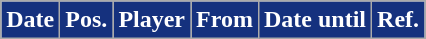<table class="wikitable plainrowheaders sortable">
<tr>
<th style="background:#15317E;color:#fff;">Date</th>
<th style="background:#15317E;color:#fff;">Pos.</th>
<th style="background:#15317E;color:#fff;">Player</th>
<th style="background:#15317E;color:#fff;">From</th>
<th style="background:#15317E;color:#fff;">Date until</th>
<th style="background:#15317E;color:#fff;">Ref.</th>
</tr>
</table>
